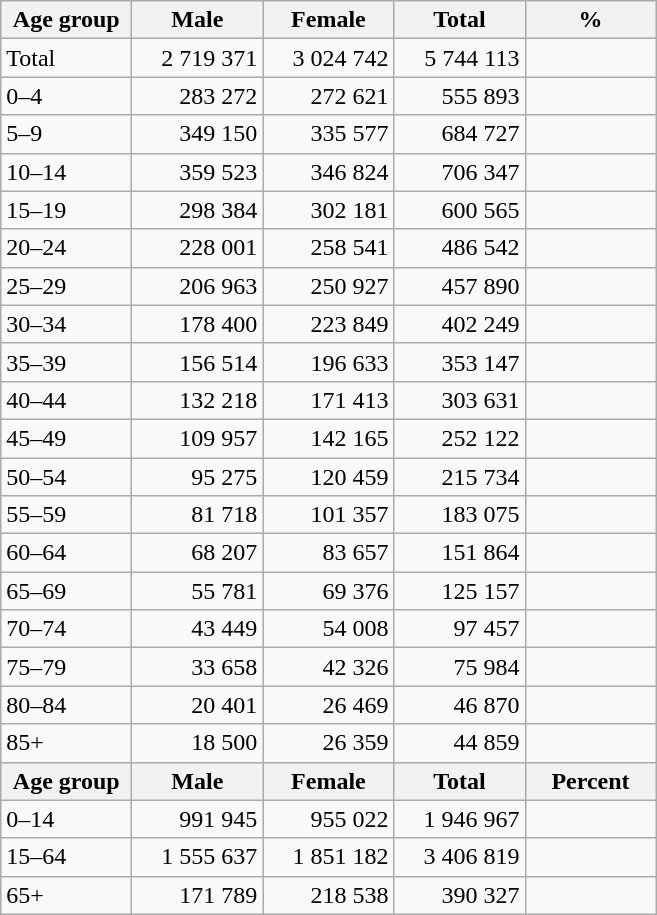<table class="wikitable" style="text-align: right;">
<tr>
<th width="80pt">Age group</th>
<th width="80pt">Male</th>
<th width="80">Female</th>
<th width="80pt">Total</th>
<th width="80pt">%</th>
</tr>
<tr>
<td align="left">Total</td>
<td>2 719 371</td>
<td>3 024 742</td>
<td>5 744 113</td>
<td></td>
</tr>
<tr>
<td align="left">0–4</td>
<td>283 272</td>
<td>272 621</td>
<td>555 893</td>
<td></td>
</tr>
<tr>
<td align="left">5–9</td>
<td>349 150</td>
<td>335 577</td>
<td>684 727</td>
<td></td>
</tr>
<tr>
<td align="left">10–14</td>
<td>359 523</td>
<td>346 824</td>
<td>706 347</td>
<td></td>
</tr>
<tr>
<td align="left">15–19</td>
<td>298 384</td>
<td>302 181</td>
<td>600 565</td>
<td></td>
</tr>
<tr>
<td align="left">20–24</td>
<td>228 001</td>
<td>258 541</td>
<td>486 542</td>
<td></td>
</tr>
<tr>
<td align="left">25–29</td>
<td>206 963</td>
<td>250 927</td>
<td>457 890</td>
<td></td>
</tr>
<tr>
<td align="left">30–34</td>
<td>178 400</td>
<td>223 849</td>
<td>402 249</td>
<td></td>
</tr>
<tr>
<td align="left">35–39</td>
<td>156 514</td>
<td>196 633</td>
<td>353 147</td>
<td></td>
</tr>
<tr>
<td align="left">40–44</td>
<td>132 218</td>
<td>171 413</td>
<td>303 631</td>
<td></td>
</tr>
<tr>
<td align="left">45–49</td>
<td>109 957</td>
<td>142 165</td>
<td>252 122</td>
<td></td>
</tr>
<tr>
<td align="left">50–54</td>
<td>95 275</td>
<td>120 459</td>
<td>215 734</td>
<td></td>
</tr>
<tr>
<td align="left">55–59</td>
<td>81 718</td>
<td>101 357</td>
<td>183 075</td>
<td></td>
</tr>
<tr>
<td align="left">60–64</td>
<td>68 207</td>
<td>83 657</td>
<td>151 864</td>
<td></td>
</tr>
<tr>
<td align="left">65–69</td>
<td>55 781</td>
<td>69 376</td>
<td>125 157</td>
<td></td>
</tr>
<tr>
<td align="left">70–74</td>
<td>43 449</td>
<td>54 008</td>
<td>97 457</td>
<td></td>
</tr>
<tr>
<td align="left">75–79</td>
<td>33 658</td>
<td>42 326</td>
<td>75 984</td>
<td></td>
</tr>
<tr>
<td align="left">80–84</td>
<td>20 401</td>
<td>26 469</td>
<td>46 870</td>
<td></td>
</tr>
<tr>
<td align="left">85+</td>
<td>18 500</td>
<td>26 359</td>
<td>44 859</td>
<td></td>
</tr>
<tr>
<th width="50">Age group</th>
<th width="80pt">Male</th>
<th width="80">Female</th>
<th width="80">Total</th>
<th width="50">Percent</th>
</tr>
<tr>
<td align="left">0–14</td>
<td>991 945</td>
<td>955 022</td>
<td>1 946 967</td>
<td></td>
</tr>
<tr>
<td align="left">15–64</td>
<td>1 555 637</td>
<td>1 851 182</td>
<td>3 406 819</td>
<td></td>
</tr>
<tr>
<td align="left">65+</td>
<td>171 789</td>
<td>218 538</td>
<td>390 327</td>
<td></td>
</tr>
</table>
